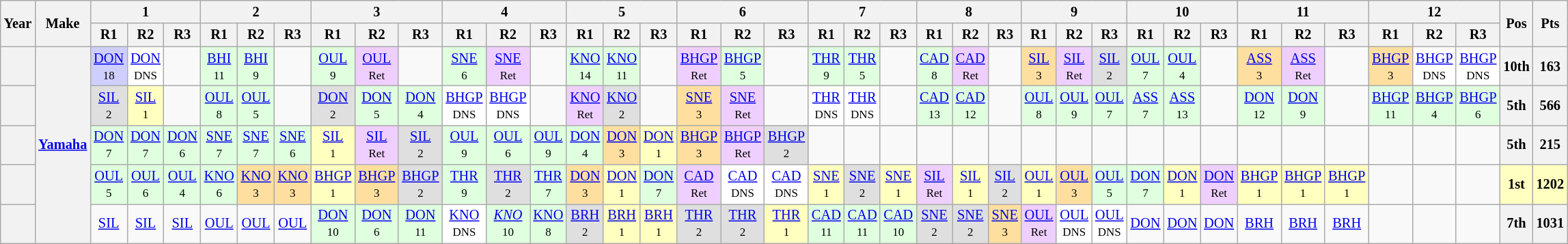<table class="wikitable" style="text-align:center; font-size:85%;">
<tr>
<th rowspan="2">Year</th>
<th rowspan="2">Make</th>
<th colspan="3">1</th>
<th colspan="3">2</th>
<th colspan="3">3</th>
<th colspan="3">4</th>
<th colspan="3">5</th>
<th colspan="3">6</th>
<th colspan="3">7</th>
<th colspan="3">8</th>
<th colspan="3">9</th>
<th colspan="3">10</th>
<th colspan="3">11</th>
<th colspan="3">12</th>
<th rowspan="2">Pos</th>
<th rowspan="2">Pts</th>
</tr>
<tr>
<th>R1</th>
<th>R2</th>
<th>R3</th>
<th>R1</th>
<th>R2</th>
<th>R3</th>
<th>R1</th>
<th>R2</th>
<th>R3</th>
<th>R1</th>
<th>R2</th>
<th>R3</th>
<th>R1</th>
<th>R2</th>
<th>R3</th>
<th>R1</th>
<th>R2</th>
<th>R3</th>
<th>R1</th>
<th>R2</th>
<th>R3</th>
<th>R1</th>
<th>R2</th>
<th>R3</th>
<th>R1</th>
<th>R2</th>
<th>R3</th>
<th>R1</th>
<th>R2</th>
<th>R3</th>
<th>R1</th>
<th>R2</th>
<th>R3</th>
<th>R1</th>
<th>R2</th>
<th>R3</th>
</tr>
<tr>
<th></th>
<th rowspan="5"><a href='#'>Yamaha</a></th>
<td style="background:#CFCFFF;"><a href='#'>DON</a><br><small>18</small></td>
<td style="background:#FFFFFF;"><a href='#'>DON</a><br><small>DNS</small></td>
<td></td>
<td style="background:#DFFFDF;"><a href='#'>BHI</a><br><small>11</small></td>
<td style="background:#DFFFDF;"><a href='#'>BHI</a><br><small>9</small></td>
<td></td>
<td style="background:#DFFFDF;"><a href='#'>OUL</a><br><small>9</small></td>
<td style="background:#EFCFFF;"><a href='#'>OUL</a><br><small>Ret</small></td>
<td></td>
<td style="background:#DFFFDF;"><a href='#'>SNE</a><br><small>6</small></td>
<td style="background:#EFCFFF;"><a href='#'>SNE</a><br><small>Ret</small></td>
<td></td>
<td style="background:#DFFFDF;"><a href='#'>KNO</a><br><small>14</small></td>
<td style="background:#DFFFDF;"><a href='#'>KNO</a><br><small>11</small></td>
<td></td>
<td style="background:#EFCFFF;"><a href='#'>BHGP</a><br><small>Ret</small></td>
<td style="background:#DFFFDF;"><a href='#'>BHGP</a><br><small>5</small></td>
<td></td>
<td style="background:#DFFFDF;"><a href='#'>THR</a><br><small>9</small></td>
<td style="background:#DFFFDF;"><a href='#'>THR</a><br><small>5</small></td>
<td></td>
<td style="background:#DFFFDF;"><a href='#'>CAD</a><br><small>8</small></td>
<td style="background:#EFCFFF;"><a href='#'>CAD</a><br><small>Ret</small></td>
<td></td>
<td style="background:#FFDF9F;"><a href='#'>SIL</a><br><small>3</small></td>
<td style="background:#EFCFFF;"><a href='#'>SIL</a><br><small>Ret</small></td>
<td style="background:#DFDFDF;"><a href='#'>SIL</a><br><small>2</small></td>
<td style="background:#DFFFDF;"><a href='#'>OUL</a><br><small>7</small></td>
<td style="background:#DFFFDF;"><a href='#'>OUL</a><br><small>4</small></td>
<td></td>
<td style="background:#FFDF9F;"><a href='#'>ASS</a><br><small>3</small></td>
<td style="background:#EFCFFF;"><a href='#'>ASS</a><br><small>Ret</small></td>
<td></td>
<td style="background:#FFDF9F;"><a href='#'>BHGP</a><br><small>3</small></td>
<td style="background:#FFFFFF;"><a href='#'>BHGP</a><br><small>DNS</small></td>
<td style="background:#FFFFFF;"><a href='#'>BHGP</a><br><small>DNS</small></td>
<th>10th</th>
<th>163</th>
</tr>
<tr>
<th></th>
<td style="background:#DFDFDF;"><a href='#'>SIL</a><br><small>2</small></td>
<td style="background:#FFFFBF;"><a href='#'>SIL</a><br><small>1</small></td>
<td></td>
<td style="background:#DFFFDF;"><a href='#'>OUL</a><br><small>8</small></td>
<td style="background:#DFFFDF;"><a href='#'>OUL</a><br><small>5</small></td>
<td></td>
<td style="background:#DFDFDF;"><a href='#'>DON</a><br><small>2</small></td>
<td style="background:#DFFFDF;"><a href='#'>DON</a><br><small>5</small></td>
<td style="background:#DFFFDF;"><a href='#'>DON</a><br><small>4</small></td>
<td style="background:#FFFFFF;"><a href='#'>BHGP</a><br><small>DNS</small></td>
<td style="background:#FFFFFF;"><a href='#'>BHGP</a><br><small>DNS</small></td>
<td></td>
<td style="background:#EFCFFF;"><a href='#'>KNO</a><br><small>Ret</small></td>
<td style="background:#DFDFDF;"><a href='#'>KNO</a><br><small>2</small></td>
<td></td>
<td style="background:#FFDF9F;"><a href='#'>SNE</a><br><small>3</small></td>
<td style="background:#EFCFFF;"><a href='#'>SNE</a><br><small>Ret</small></td>
<td></td>
<td style="background:#FFFFFF;"><a href='#'>THR</a><br><small>DNS</small></td>
<td style="background:#FFFFFF;"><a href='#'>THR</a><br><small>DNS</small></td>
<td></td>
<td style="background:#DFFFDF;"><a href='#'>CAD</a><br><small>13</small></td>
<td style="background:#DFFFDF;"><a href='#'>CAD</a><br><small>12</small></td>
<td></td>
<td style="background:#DFFFDF;"><a href='#'>OUL</a><br><small>8</small></td>
<td style="background:#DFFFDF;"><a href='#'>OUL</a><br><small>9</small></td>
<td style="background:#DFFFDF;"><a href='#'>OUL</a><br><small>7</small></td>
<td style="background:#DFFFDF;"><a href='#'>ASS</a><br><small>7</small></td>
<td style="background:#DFFFDF;"><a href='#'>ASS</a><br><small>13</small></td>
<td></td>
<td style="background:#DFFFDF;"><a href='#'>DON</a><br><small>12</small></td>
<td style="background:#DFFFDF;"><a href='#'>DON</a><br><small>9</small></td>
<td></td>
<td style="background:#DFFFDF;"><a href='#'>BHGP</a><br><small>11</small></td>
<td style="background:#DFFFDF;"><a href='#'>BHGP</a><br><small>4</small></td>
<td style="background:#DFFFDF;"><a href='#'>BHGP</a><br><small>6</small></td>
<th>5th</th>
<th>566</th>
</tr>
<tr>
<th></th>
<td style="background:#DFFFDF;"><a href='#'>DON</a><br><small>7</small></td>
<td style="background:#DFFFDF;"><a href='#'>DON</a><br><small>7</small></td>
<td style="background:#DFFFDF;"><a href='#'>DON</a><br><small>6</small></td>
<td style="background:#DFFFDF;"><a href='#'>SNE</a><br><small>7</small></td>
<td style="background:#DFFFDF;"><a href='#'>SNE</a><br><small>7</small></td>
<td style="background:#DFFFDF;"><a href='#'>SNE</a><br><small>6</small></td>
<td style="background:#FFFFBF;"><a href='#'>SIL</a><br><small>1</small></td>
<td style="background:#EFCFFF;"><a href='#'>SIL</a><br><small>Ret</small></td>
<td style="background:#DFDFDF;"><a href='#'>SIL</a><br><small>2</small></td>
<td style="background:#DFFFDF;"><a href='#'>OUL</a><br><small>9</small></td>
<td style="background:#DFFFDF;"><a href='#'>OUL</a><br><small>6</small></td>
<td style="background:#DFFFDF;"><a href='#'>OUL</a><br><small>9</small></td>
<td style="background:#DFFFDF;"><a href='#'>DON</a><br><small>4</small></td>
<td style="background:#FFDF9F;"><a href='#'>DON</a><br><small>3</small></td>
<td style="background:#FFFFBF;"><a href='#'>DON</a><br><small>1</small></td>
<td style="background:#FFDF9F;"><a href='#'>BHGP</a><br><small>3</small></td>
<td style="background:#EFCFFF;"><a href='#'>BHGP</a><br><small>Ret</small></td>
<td style="background:#DFDFDF;"><a href='#'>BHGP</a><br><small>2</small></td>
<td></td>
<td></td>
<td></td>
<td></td>
<td></td>
<td></td>
<td></td>
<td></td>
<td></td>
<td></td>
<td></td>
<td></td>
<td></td>
<td></td>
<td></td>
<td></td>
<td></td>
<td></td>
<th>5th</th>
<th>215</th>
</tr>
<tr>
<th></th>
<td style="background:#DFFFDF;"><a href='#'>OUL</a><br><small>5</small></td>
<td style="background:#DFFFDF;"><a href='#'>OUL</a><br><small>6</small></td>
<td style="background:#DFFFDF;"><a href='#'>OUL</a><br><small>4</small></td>
<td style="background:#DFFFDF;"><a href='#'>KNO</a><br><small>6</small></td>
<td style="background:#FFDF9F;"><a href='#'>KNO</a><br><small>3</small></td>
<td style="background:#FFDF9F;"><a href='#'>KNO</a><br><small>3</small></td>
<td style="background:#FFFFBF;"><a href='#'>BHGP</a><br><small>1</small></td>
<td style="background:#FFDF9F;"><a href='#'>BHGP</a><br><small>3</small></td>
<td style="background:#DFDFDF;"><a href='#'>BHGP</a><br><small>2</small></td>
<td style="background:#DFFFDF;"><a href='#'>THR</a><br><small>9</small></td>
<td style="background:#DFDFDF;"><a href='#'>THR</a><br><small>2</small></td>
<td style="background:#DFFFDF;"><a href='#'>THR</a><br><small>7</small></td>
<td style="background:#FFDF9F;"><a href='#'>DON</a><br><small>3</small></td>
<td style="background:#FFFFBF;"><a href='#'>DON</a><br><small>1</small></td>
<td style="background:#DFFFDF;"><a href='#'>DON</a><br><small>7</small></td>
<td style="background:#EFCFFF;"><a href='#'>CAD</a><br><small>Ret</small></td>
<td style="background:#FFFFFF;"><a href='#'>CAD</a><br><small>DNS</small></td>
<td style="background:#FFFFFF;"><a href='#'>CAD</a><br><small>DNS</small></td>
<td style="background:#FFFFBF;"><a href='#'>SNE</a><br><small>1</small></td>
<td style="background:#DFDFDF;"><a href='#'>SNE</a><br><small>2</small></td>
<td style="background:#FFFFBF;"><a href='#'>SNE</a><br><small>1</small></td>
<td style="background:#EFCFFF;"><a href='#'>SIL</a><br><small>Ret</small></td>
<td style="background:#FFFFBF;"><a href='#'>SIL</a><br><small>1</small></td>
<td style="background:#DFDFDF;"><a href='#'>SIL</a><br><small>2</small></td>
<td style="background:#FFFFBF;"><a href='#'>OUL</a><br><small>1</small></td>
<td style="background:#FFDF9F;"><a href='#'>OUL</a><br><small>3</small></td>
<td style="background:#DFFFDF;"><a href='#'>OUL</a><br><small>5</small></td>
<td style="background:#DFFFDF;"><a href='#'>DON</a><br><small>7</small></td>
<td style="background:#FFFFBF;"><a href='#'>DON</a><br><small>1</small></td>
<td style="background:#EFCFFF;"><a href='#'>DON</a><br><small>Ret</small></td>
<td style="background:#FFFFBF;"><a href='#'>BHGP</a><br><small>1</small></td>
<td style="background:#FFFFBF;"><a href='#'>BHGP</a><br><small>1</small></td>
<td style="background:#FFFFBF;"><a href='#'>BHGP</a><br><small>1</small></td>
<td></td>
<td></td>
<td></td>
<th style="background:#FFFFBF;">1st</th>
<th style="background:#FFFFBF;">1202</th>
</tr>
<tr>
<th></th>
<td><a href='#'>SIL</a></td>
<td><a href='#'>SIL</a></td>
<td><a href='#'>SIL</a></td>
<td><a href='#'>OUL</a></td>
<td><a href='#'>OUL</a></td>
<td><a href='#'>OUL</a></td>
<td style="background:#DFFFDF;"><a href='#'>DON</a><br><small>10</small></td>
<td style="background:#DFFFDF;"><a href='#'>DON</a><br><small>6</small></td>
<td style="background:#DFFFDF;"><a href='#'>DON</a><br><small>11</small></td>
<td style="background:#FFFFFF;"><a href='#'>KNO</a><br><small>DNS</small></td>
<td style="background:#DFFFDF;"><em><a href='#'>KNO</a></em><br><small>10</small></td>
<td style="background:#DFFFDF;"><a href='#'>KNO</a><br><small>8</small></td>
<td style="background:#DFDFDF;"><a href='#'>BRH</a><br><small>2</small></td>
<td style="background:#FFFFBF;"><a href='#'>BRH</a><br><small>1</small></td>
<td style="background:#FFFFBF;"><a href='#'>BRH</a><br><small>1</small></td>
<td style="background:#DFDFDF;"><a href='#'>THR</a><br><small>2</small></td>
<td style="background:#DFDFDF;"><a href='#'>THR</a><br><small>2</small></td>
<td style="background:#FFFFBF;"><a href='#'>THR</a><br><small>1</small></td>
<td style="background:#DFFFDF;"><a href='#'>CAD</a><br><small>11</small></td>
<td style="background:#DFFFDF;"><a href='#'>CAD</a><br><small>11</small></td>
<td style="background:#DFFFDF;"><a href='#'>CAD</a><br><small>10</small></td>
<td style="background:#DFDFDF;"><a href='#'>SNE</a><br><small>2</small></td>
<td style="background:#DFDFDF;"><a href='#'>SNE</a><br><small>2</small></td>
<td style="background:#FFDF9F;"><a href='#'>SNE</a><br><small>3</small></td>
<td style="background:#EFCFFF;"><a href='#'>OUL</a><br><small>Ret</small></td>
<td style="background:#FFFFFF;"><a href='#'>OUL</a><br><small>DNS</small></td>
<td style="background:#FFFFFF;"><a href='#'>OUL</a><br><small>DNS</small></td>
<td><a href='#'>DON</a></td>
<td><a href='#'>DON</a></td>
<td><a href='#'>DON</a></td>
<td><a href='#'>BRH</a></td>
<td><a href='#'>BRH</a></td>
<td><a href='#'>BRH</a></td>
<td></td>
<td></td>
<td></td>
<th>7th</th>
<th>1031</th>
</tr>
</table>
